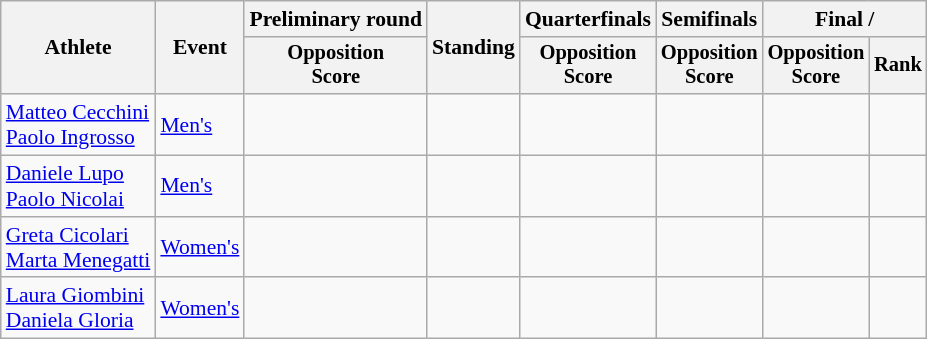<table class=wikitable style="font-size:90%">
<tr>
<th rowspan=2>Athlete</th>
<th rowspan=2>Event</th>
<th>Preliminary round</th>
<th rowspan=2>Standing</th>
<th>Quarterfinals</th>
<th>Semifinals</th>
<th colspan=2>Final / </th>
</tr>
<tr style="font-size:95%">
<th>Opposition<br>Score</th>
<th>Opposition<br>Score</th>
<th>Opposition<br>Score</th>
<th>Opposition<br>Score</th>
<th>Rank</th>
</tr>
<tr align=center>
<td align=left><a href='#'>Matteo Cecchini</a><br><a href='#'>Paolo Ingrosso</a></td>
<td align=left><a href='#'>Men's</a></td>
<td></td>
<td></td>
<td></td>
<td></td>
<td></td>
<td></td>
</tr>
<tr align=center>
<td align=left><a href='#'>Daniele Lupo</a><br><a href='#'>Paolo Nicolai</a></td>
<td align=left><a href='#'>Men's</a></td>
<td></td>
<td></td>
<td></td>
<td></td>
<td></td>
<td></td>
</tr>
<tr align=center>
<td align=left><a href='#'>Greta Cicolari</a><br><a href='#'>Marta Menegatti</a></td>
<td align=left><a href='#'>Women's</a></td>
<td></td>
<td></td>
<td></td>
<td></td>
<td></td>
<td></td>
</tr>
<tr align=center>
<td align=left><a href='#'>Laura Giombini</a><br><a href='#'>Daniela Gloria</a></td>
<td align=left><a href='#'>Women's</a></td>
<td></td>
<td></td>
<td></td>
<td></td>
<td></td>
<td></td>
</tr>
</table>
